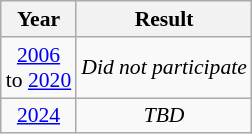<table class="wikitable" style="text-align: center; font-size:90%">
<tr>
<th>Year</th>
<th>Result</th>
</tr>
<tr>
<td> <a href='#'>2006</a><br>to  <a href='#'>2020</a></td>
<td><em>Did not participate</em></td>
</tr>
<tr>
<td> <a href='#'>2024</a></td>
<td><em>TBD</em></td>
</tr>
</table>
